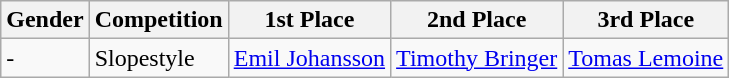<table class="wikitable">
<tr>
<th>Gender</th>
<th>Competition</th>
<th>1st Place</th>
<th>2nd Place</th>
<th>3rd Place</th>
</tr>
<tr>
<td>-</td>
<td>Slopestyle</td>
<td><a href='#'>Emil Johansson</a></td>
<td><a href='#'>Timothy Bringer</a></td>
<td><a href='#'>Tomas Lemoine</a></td>
</tr>
</table>
